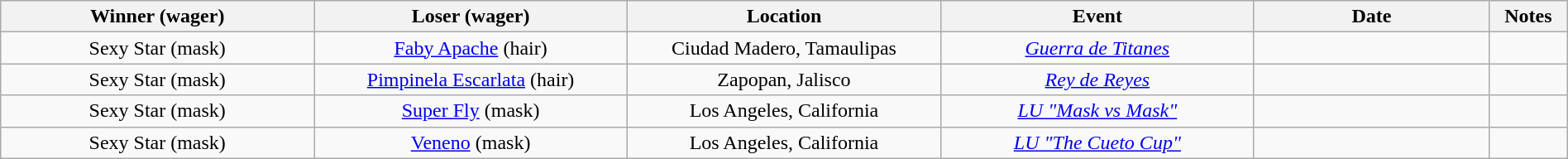<table class="wikitable sortable" width=100%  style="text-align: center">
<tr>
<th width=20% scope="col">Winner (wager)</th>
<th width=20% scope="col">Loser (wager)</th>
<th width=20% scope="col">Location</th>
<th width=20% scope="col">Event</th>
<th width=15% scope="col">Date</th>
<th class="unsortable" width=5% scope="col">Notes</th>
</tr>
<tr>
<td>Sexy Star (mask)</td>
<td><a href='#'>Faby Apache</a> (hair)</td>
<td>Ciudad Madero, Tamaulipas</td>
<td><em><a href='#'>Guerra de Titanes</a></em></td>
<td></td>
<td></td>
</tr>
<tr>
<td>Sexy Star (mask)</td>
<td><a href='#'>Pimpinela Escarlata</a> (hair)</td>
<td>Zapopan, Jalisco</td>
<td><em><a href='#'>Rey de Reyes</a></em></td>
<td></td>
<td></td>
</tr>
<tr>
<td>Sexy Star (mask)</td>
<td><a href='#'>Super Fly</a> (mask)</td>
<td>Los Angeles, California</td>
<td><em><a href='#'>LU "Mask vs Mask"</a></em></td>
<td></td>
<td></td>
</tr>
<tr>
<td>Sexy Star (mask)</td>
<td><a href='#'>Veneno</a> (mask)</td>
<td>Los Angeles, California</td>
<td><em><a href='#'>LU "The Cueto Cup"</a></em></td>
<td></td>
<td></td>
</tr>
</table>
